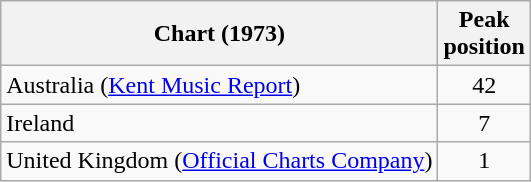<table class="wikitable">
<tr>
<th>Chart (1973)</th>
<th>Peak<br> position</th>
</tr>
<tr>
<td>Australia (<a href='#'>Kent Music Report</a>)</td>
<td align="center">42</td>
</tr>
<tr>
<td>Ireland</td>
<td align="center">7</td>
</tr>
<tr>
<td>United Kingdom (<a href='#'>Official Charts Company</a>)</td>
<td align="center">1</td>
</tr>
</table>
